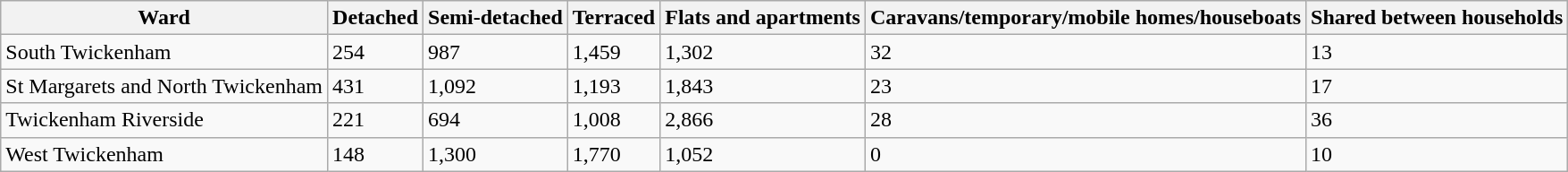<table class="wikitable">
<tr>
<th>Ward</th>
<th>Detached</th>
<th>Semi-detached</th>
<th>Terraced</th>
<th>Flats and apartments</th>
<th>Caravans/temporary/mobile homes/houseboats</th>
<th>Shared between households</th>
</tr>
<tr>
<td>South Twickenham</td>
<td>254</td>
<td>987</td>
<td>1,459</td>
<td>1,302</td>
<td>32</td>
<td>13</td>
</tr>
<tr>
<td>St Margarets and North Twickenham</td>
<td>431</td>
<td>1,092</td>
<td>1,193</td>
<td>1,843</td>
<td>23</td>
<td>17</td>
</tr>
<tr>
<td>Twickenham Riverside</td>
<td>221</td>
<td>694</td>
<td>1,008</td>
<td>2,866</td>
<td>28</td>
<td>36</td>
</tr>
<tr>
<td>West Twickenham</td>
<td>148</td>
<td>1,300</td>
<td>1,770</td>
<td>1,052</td>
<td>0</td>
<td>10</td>
</tr>
</table>
